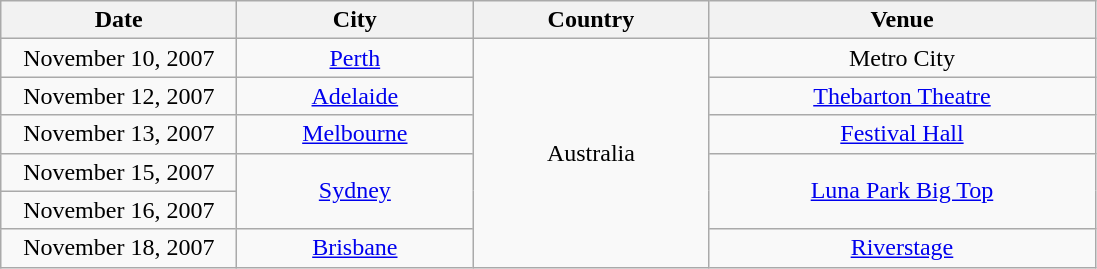<table class="wikitable" style="text-align:center;">
<tr>
<th style="width:150px;">Date</th>
<th style="width:150px;">City</th>
<th style="width:150px;">Country</th>
<th style="width:250px;">Venue</th>
</tr>
<tr>
<td>November 10, 2007</td>
<td><a href='#'>Perth</a></td>
<td rowspan="6">Australia</td>
<td>Metro City</td>
</tr>
<tr>
<td>November 12, 2007</td>
<td><a href='#'>Adelaide</a></td>
<td><a href='#'>Thebarton Theatre</a></td>
</tr>
<tr>
<td>November 13, 2007</td>
<td><a href='#'>Melbourne</a></td>
<td><a href='#'>Festival Hall</a></td>
</tr>
<tr>
<td>November 15, 2007</td>
<td rowspan="2"><a href='#'>Sydney</a></td>
<td rowspan="2"><a href='#'>Luna Park Big Top</a></td>
</tr>
<tr>
<td>November 16, 2007</td>
</tr>
<tr>
<td>November 18, 2007</td>
<td><a href='#'>Brisbane</a></td>
<td><a href='#'>Riverstage</a></td>
</tr>
</table>
